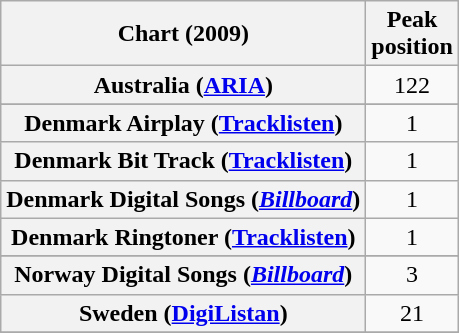<table class="wikitable sortable plainrowheaders" style="text-align:center">
<tr>
<th scope="col">Chart (2009)</th>
<th scope="col">Peak<br>position</th>
</tr>
<tr>
<th scope="row">Australia (<a href='#'>ARIA</a>)</th>
<td align=center>122</td>
</tr>
<tr>
</tr>
<tr>
<th scope="row">Denmark Airplay (<a href='#'>Tracklisten</a>)</th>
<td>1</td>
</tr>
<tr>
<th scope="row">Denmark Bit Track (<a href='#'>Tracklisten</a>)</th>
<td>1</td>
</tr>
<tr>
<th scope="row">Denmark Digital Songs (<a href='#'><em>Billboard</em></a>)</th>
<td>1</td>
</tr>
<tr>
<th scope="row">Denmark Ringtoner (<a href='#'>Tracklisten</a>)</th>
<td>1</td>
</tr>
<tr>
</tr>
<tr>
</tr>
<tr>
<th scope="row">Norway Digital Songs (<a href='#'><em>Billboard</em></a>)</th>
<td>3</td>
</tr>
<tr>
<th scope="row">Sweden (<a href='#'>DigiListan</a>)</th>
<td>21</td>
</tr>
<tr>
</tr>
</table>
